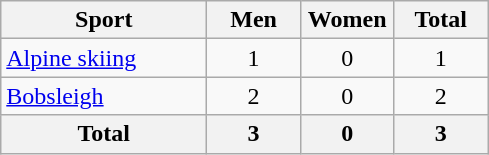<table class="wikitable sortable" style="text-align:center;">
<tr>
<th width=130>Sport</th>
<th width=55>Men</th>
<th width=55>Women</th>
<th width=55>Total</th>
</tr>
<tr>
<td align=left><a href='#'>Alpine skiing</a></td>
<td>1</td>
<td>0</td>
<td>1</td>
</tr>
<tr>
<td align=left><a href='#'>Bobsleigh</a></td>
<td>2</td>
<td>0</td>
<td>2</td>
</tr>
<tr>
<th>Total</th>
<th>3</th>
<th>0</th>
<th>3</th>
</tr>
</table>
